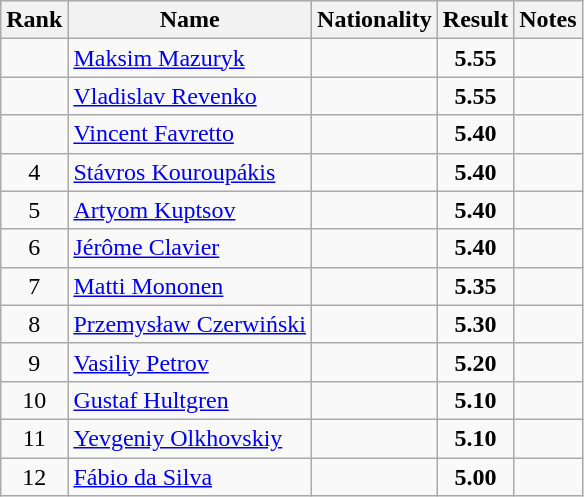<table class="wikitable sortable" style="text-align:center">
<tr>
<th>Rank</th>
<th>Name</th>
<th>Nationality</th>
<th>Result</th>
<th>Notes</th>
</tr>
<tr>
<td></td>
<td align=left><a href='#'>Maksim Mazuryk</a></td>
<td align=left></td>
<td><strong>5.55</strong></td>
<td></td>
</tr>
<tr>
<td></td>
<td align=left><a href='#'>Vladislav Revenko</a></td>
<td align=left></td>
<td><strong>5.55</strong></td>
<td></td>
</tr>
<tr>
<td></td>
<td align=left><a href='#'>Vincent Favretto</a></td>
<td align=left></td>
<td><strong>5.40</strong></td>
<td></td>
</tr>
<tr>
<td>4</td>
<td align=left><a href='#'>Stávros Kouroupákis</a></td>
<td align=left></td>
<td><strong>5.40</strong></td>
<td></td>
</tr>
<tr>
<td>5</td>
<td align=left><a href='#'>Artyom Kuptsov</a></td>
<td align=left></td>
<td><strong>5.40</strong></td>
<td></td>
</tr>
<tr>
<td>6</td>
<td align=left><a href='#'>Jérôme Clavier</a></td>
<td align=left></td>
<td><strong>5.40</strong></td>
<td></td>
</tr>
<tr>
<td>7</td>
<td align=left><a href='#'>Matti Mononen</a></td>
<td align=left></td>
<td><strong>5.35</strong></td>
<td></td>
</tr>
<tr>
<td>8</td>
<td align=left><a href='#'>Przemysław Czerwiński</a></td>
<td align=left></td>
<td><strong>5.30</strong></td>
<td></td>
</tr>
<tr>
<td>9</td>
<td align=left><a href='#'>Vasiliy Petrov</a></td>
<td align=left></td>
<td><strong>5.20</strong></td>
<td></td>
</tr>
<tr>
<td>10</td>
<td align=left><a href='#'>Gustaf Hultgren</a></td>
<td align=left></td>
<td><strong>5.10</strong></td>
<td></td>
</tr>
<tr>
<td>11</td>
<td align=left><a href='#'>Yevgeniy Olkhovskiy</a></td>
<td align=left></td>
<td><strong>5.10</strong></td>
<td></td>
</tr>
<tr>
<td>12</td>
<td align=left><a href='#'>Fábio da Silva</a></td>
<td align=left></td>
<td><strong>5.00</strong></td>
<td></td>
</tr>
</table>
